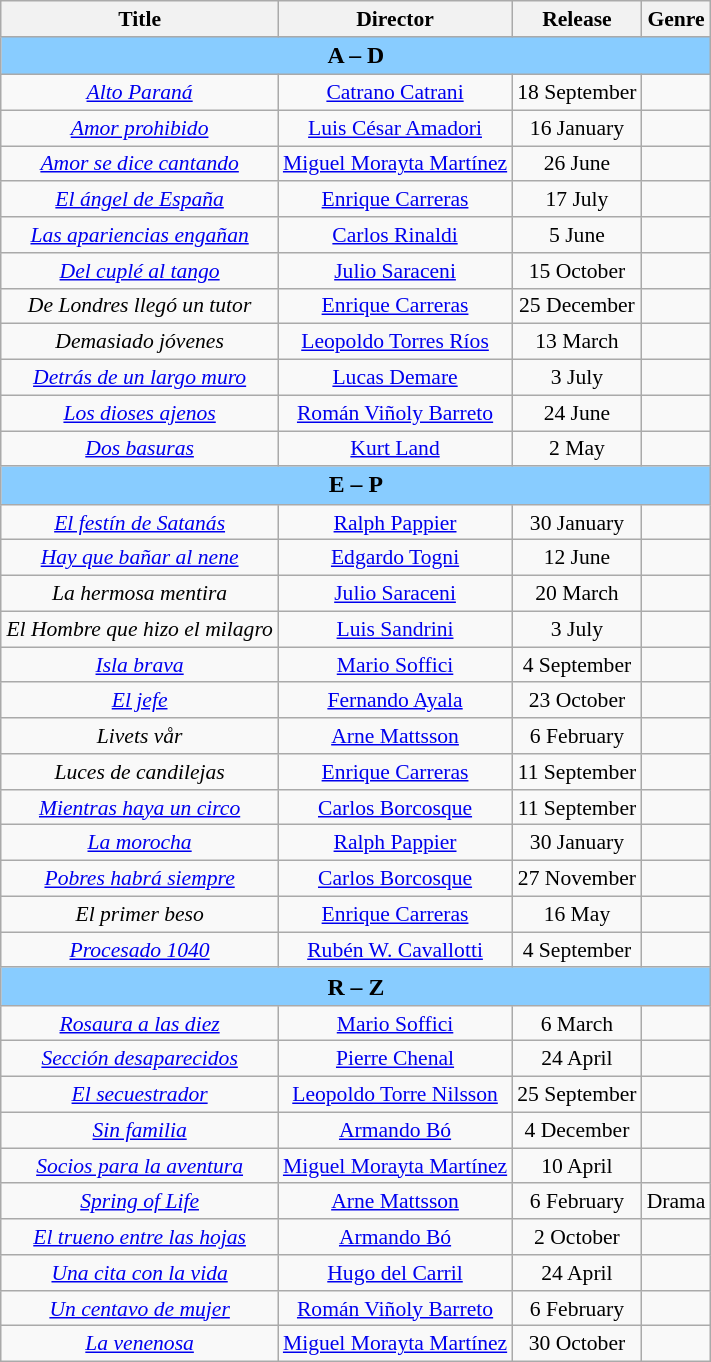<table class="wikitable" style="margin:1em 0 1em 1em; text-align: center; font-size: 90%;">
<tr>
<th scope="col">Title</th>
<th scope="col">Director</th>
<th scope="col">Release</th>
<th scope="col">Genre</th>
</tr>
<tr>
<th colspan="4" style="background-color:#88ccff; font-size:110%;"><strong>A – D</strong></th>
</tr>
<tr>
<td><em> <a href='#'>Alto Paraná</a></em></td>
<td><a href='#'>Catrano Catrani</a></td>
<td>18 September</td>
<td></td>
</tr>
<tr>
<td><em><a href='#'>Amor prohibido</a></em></td>
<td><a href='#'>Luis César Amadori</a></td>
<td>16 January</td>
<td></td>
</tr>
<tr>
<td><em><a href='#'>Amor se dice cantando</a></em></td>
<td><a href='#'>Miguel Morayta Martínez</a></td>
<td>26 June</td>
<td></td>
</tr>
<tr>
<td><em><a href='#'>El ángel de España</a></em></td>
<td><a href='#'>Enrique Carreras</a></td>
<td>17 July</td>
<td></td>
</tr>
<tr>
<td><em><a href='#'>Las apariencias engañan</a></em></td>
<td><a href='#'>Carlos Rinaldi</a></td>
<td>5 June</td>
<td></td>
</tr>
<tr>
<td><em><a href='#'>Del cuplé al tango</a></em></td>
<td><a href='#'>Julio Saraceni</a></td>
<td>15 October</td>
<td></td>
</tr>
<tr>
<td><em>De Londres llegó un tutor</em></td>
<td><a href='#'>Enrique Carreras</a></td>
<td>25 December</td>
<td></td>
</tr>
<tr>
<td><em>Demasiado jóvenes</em></td>
<td><a href='#'>Leopoldo Torres Ríos</a></td>
<td>13 March</td>
<td></td>
</tr>
<tr>
<td><em><a href='#'>Detrás de un largo muro</a></em></td>
<td><a href='#'>Lucas Demare</a></td>
<td>3 July</td>
<td></td>
</tr>
<tr>
<td><em><a href='#'>Los dioses ajenos</a></em></td>
<td><a href='#'>Román Viñoly Barreto</a></td>
<td>24 June</td>
<td></td>
</tr>
<tr>
<td><em><a href='#'>Dos basuras</a></em></td>
<td><a href='#'>Kurt Land</a></td>
<td>2 May</td>
<td></td>
</tr>
<tr>
<th colspan="4" style="background-color:#88ccff; font-size:110%;"><strong>E – P</strong></th>
</tr>
<tr>
<td><em><a href='#'>El festín de Satanás</a></em></td>
<td><a href='#'>Ralph Pappier</a></td>
<td>30 January</td>
<td></td>
</tr>
<tr>
<td><em><a href='#'>Hay que bañar al nene</a></em></td>
<td><a href='#'>Edgardo Togni</a></td>
<td>12 June</td>
<td></td>
</tr>
<tr>
<td><em>La hermosa mentira</em></td>
<td><a href='#'>Julio Saraceni</a></td>
<td>20 March</td>
<td></td>
</tr>
<tr>
<td><em>El Hombre que hizo el milagro</em></td>
<td><a href='#'>Luis Sandrini</a></td>
<td>3 July</td>
<td></td>
</tr>
<tr>
<td><em><a href='#'>Isla brava</a></em></td>
<td><a href='#'>Mario Soffici</a></td>
<td>4 September</td>
<td></td>
</tr>
<tr>
<td><em><a href='#'>El jefe</a></em></td>
<td><a href='#'>Fernando Ayala</a></td>
<td>23 October</td>
<td></td>
</tr>
<tr>
<td><em>Livets vår</em></td>
<td><a href='#'>Arne Mattsson</a></td>
<td>6 February</td>
<td></td>
</tr>
<tr>
<td><em>Luces de candilejas</em></td>
<td><a href='#'>Enrique Carreras</a></td>
<td>11 September</td>
<td></td>
</tr>
<tr>
<td><em><a href='#'>Mientras haya un circo</a></em></td>
<td><a href='#'>Carlos Borcosque</a></td>
<td>11 September</td>
<td></td>
</tr>
<tr>
<td><em><a href='#'>La morocha</a></em></td>
<td><a href='#'>Ralph Pappier</a></td>
<td>30 January</td>
<td></td>
</tr>
<tr>
<td><em><a href='#'>Pobres habrá siempre</a></em></td>
<td><a href='#'>Carlos Borcosque</a></td>
<td>27 November</td>
<td></td>
</tr>
<tr>
<td><em>El primer beso</em></td>
<td><a href='#'>Enrique Carreras</a></td>
<td>16 May</td>
<td></td>
</tr>
<tr>
<td><em><a href='#'>Procesado 1040</a></em></td>
<td><a href='#'>Rubén W. Cavallotti</a></td>
<td>4 September</td>
<td></td>
</tr>
<tr>
<th colspan="4" style="background-color:#88ccff; font-size:110%;"><strong>R – Z</strong></th>
</tr>
<tr>
<td><em><a href='#'>Rosaura a las diez</a></em></td>
<td><a href='#'>Mario Soffici</a></td>
<td>6 March</td>
<td></td>
</tr>
<tr>
<td><em><a href='#'>Sección desaparecidos</a></em></td>
<td><a href='#'>Pierre Chenal</a></td>
<td>24 April</td>
<td></td>
</tr>
<tr>
<td><em><a href='#'>El secuestrador</a></em></td>
<td><a href='#'>Leopoldo Torre Nilsson</a></td>
<td>25 September</td>
<td></td>
</tr>
<tr>
<td><em><a href='#'>Sin familia</a></em></td>
<td><a href='#'>Armando Bó</a></td>
<td>4 December</td>
<td></td>
</tr>
<tr>
<td><em><a href='#'>Socios para la aventura</a></em></td>
<td><a href='#'>Miguel Morayta Martínez</a></td>
<td>10 April</td>
<td></td>
</tr>
<tr>
<td><em><a href='#'>Spring of Life</a></em></td>
<td><a href='#'>Arne Mattsson</a></td>
<td>6 February</td>
<td>Drama</td>
</tr>
<tr>
<td><em><a href='#'>El trueno entre las hojas</a></em></td>
<td><a href='#'>Armando Bó</a></td>
<td>2 October</td>
<td></td>
</tr>
<tr>
<td><em><a href='#'>Una cita con la vida</a></em></td>
<td><a href='#'>Hugo del Carril</a></td>
<td>24 April</td>
<td></td>
</tr>
<tr>
<td><em><a href='#'>Un centavo de mujer</a></em></td>
<td><a href='#'>Román Viñoly Barreto</a></td>
<td>6 February</td>
<td></td>
</tr>
<tr>
<td><em><a href='#'>La venenosa</a></em></td>
<td><a href='#'>Miguel Morayta Martínez</a></td>
<td>30 October</td>
<td></td>
</tr>
</table>
